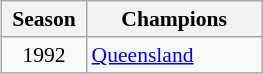<table class="wikitable" style="text-align:left;margin-left:1em;font-size:90%;float:right">
<tr>
<th style="width:50px;">Season</th>
<th style="width:110px;">Champions</th>
</tr>
<tr>
<td style="text-align:center;">1992</td>
<td><a href='#'>Queensland</a></td>
</tr>
</table>
